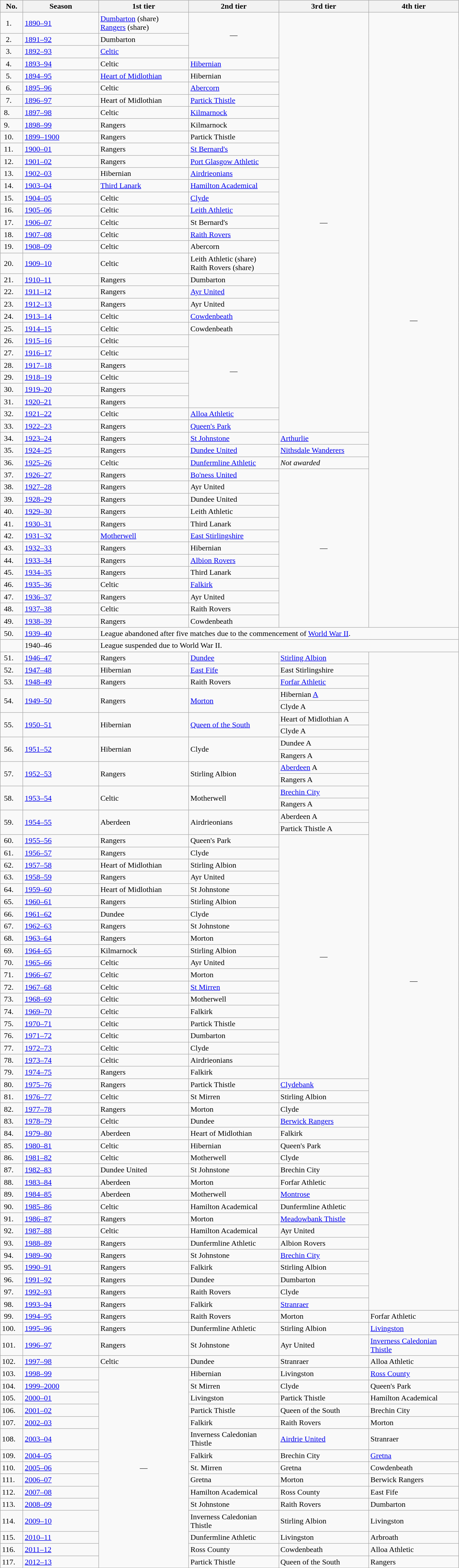<table class="wikitable">
<tr>
<th width=40>No.</th>
<th width=150>Season</th>
<th width=180>1st tier</th>
<th width=180>2nd tier</th>
<th width=180>3rd tier</th>
<th width=180>4th tier</th>
</tr>
<tr>
<td>  1.</td>
<td><a href='#'>1890–91</a></td>
<td><a href='#'>Dumbarton</a> (share)<br><a href='#'>Rangers</a> (share)</td>
<td rowspan=3 style="text-align:center;">—</td>
<td rowspan=33 style="text-align:center;">—</td>
<td rowspan=49 style="text-align:center;">—</td>
</tr>
<tr>
<td>  2.</td>
<td><a href='#'>1891–92</a></td>
<td>Dumbarton</td>
</tr>
<tr>
<td>  3.</td>
<td><a href='#'>1892–93</a></td>
<td><a href='#'>Celtic</a></td>
</tr>
<tr>
<td>  4.</td>
<td><a href='#'>1893–94</a></td>
<td>Celtic</td>
<td><a href='#'>Hibernian</a></td>
</tr>
<tr>
<td>  5.</td>
<td><a href='#'>1894–95</a></td>
<td><a href='#'>Heart of Midlothian</a></td>
<td>Hibernian</td>
</tr>
<tr>
<td>  6.</td>
<td><a href='#'>1895–96</a></td>
<td>Celtic</td>
<td><a href='#'>Abercorn</a></td>
</tr>
<tr>
<td>  7.</td>
<td><a href='#'>1896–97</a></td>
<td>Heart of Midlothian</td>
<td><a href='#'>Partick Thistle</a></td>
</tr>
<tr>
<td> 8.</td>
<td><a href='#'>1897–98</a></td>
<td>Celtic</td>
<td><a href='#'>Kilmarnock</a></td>
</tr>
<tr>
<td> 9.</td>
<td><a href='#'>1898–99</a></td>
<td>Rangers</td>
<td>Kilmarnock</td>
</tr>
<tr>
<td> 10.</td>
<td><a href='#'>1899–1900</a></td>
<td>Rangers</td>
<td>Partick Thistle</td>
</tr>
<tr>
<td> 11.</td>
<td><a href='#'>1900–01</a></td>
<td>Rangers</td>
<td><a href='#'>St Bernard's</a></td>
</tr>
<tr>
<td> 12.</td>
<td><a href='#'>1901–02</a></td>
<td>Rangers</td>
<td><a href='#'>Port Glasgow Athletic</a></td>
</tr>
<tr>
<td> 13.</td>
<td><a href='#'>1902–03</a></td>
<td>Hibernian</td>
<td><a href='#'>Airdrieonians</a></td>
</tr>
<tr>
<td> 14.</td>
<td><a href='#'>1903–04</a></td>
<td><a href='#'>Third Lanark</a></td>
<td><a href='#'>Hamilton Academical</a></td>
</tr>
<tr>
<td> 15.</td>
<td><a href='#'>1904–05</a></td>
<td>Celtic</td>
<td><a href='#'>Clyde</a></td>
</tr>
<tr>
<td> 16.</td>
<td><a href='#'>1905–06</a></td>
<td>Celtic</td>
<td><a href='#'>Leith Athletic</a></td>
</tr>
<tr>
<td> 17.</td>
<td><a href='#'>1906–07</a></td>
<td>Celtic</td>
<td>St Bernard's</td>
</tr>
<tr>
<td> 18.</td>
<td><a href='#'>1907–08</a></td>
<td>Celtic</td>
<td><a href='#'>Raith Rovers</a></td>
</tr>
<tr>
<td> 19.</td>
<td><a href='#'>1908–09</a></td>
<td>Celtic</td>
<td>Abercorn</td>
</tr>
<tr>
<td> 20.</td>
<td><a href='#'>1909–10</a></td>
<td>Celtic</td>
<td>Leith Athletic (share)<br>Raith Rovers (share)</td>
</tr>
<tr>
<td> 21.</td>
<td><a href='#'>1910–11</a></td>
<td>Rangers</td>
<td>Dumbarton</td>
</tr>
<tr>
<td> 22.</td>
<td><a href='#'>1911–12</a></td>
<td>Rangers</td>
<td><a href='#'>Ayr United</a></td>
</tr>
<tr>
<td> 23.</td>
<td><a href='#'>1912–13</a></td>
<td>Rangers</td>
<td>Ayr United</td>
</tr>
<tr>
<td> 24.</td>
<td><a href='#'>1913–14</a></td>
<td>Celtic</td>
<td><a href='#'>Cowdenbeath</a></td>
</tr>
<tr>
<td> 25.</td>
<td><a href='#'>1914–15</a></td>
<td>Celtic</td>
<td>Cowdenbeath</td>
</tr>
<tr>
<td> 26.</td>
<td><a href='#'>1915–16</a></td>
<td>Celtic</td>
<td rowspan=6 style="text-align:center;">—</td>
</tr>
<tr>
<td> 27.</td>
<td><a href='#'>1916–17</a></td>
<td>Celtic</td>
</tr>
<tr>
<td> 28.</td>
<td><a href='#'>1917–18</a></td>
<td>Rangers</td>
</tr>
<tr>
<td> 29.</td>
<td><a href='#'>1918–19</a></td>
<td>Celtic</td>
</tr>
<tr>
<td> 30.</td>
<td><a href='#'>1919–20</a></td>
<td>Rangers</td>
</tr>
<tr>
<td> 31.</td>
<td><a href='#'>1920–21</a></td>
<td>Rangers</td>
</tr>
<tr>
<td> 32.</td>
<td><a href='#'>1921–22</a></td>
<td>Celtic</td>
<td><a href='#'>Alloa Athletic</a></td>
</tr>
<tr>
<td> 33.</td>
<td><a href='#'>1922–23</a></td>
<td>Rangers</td>
<td><a href='#'>Queen's Park</a></td>
</tr>
<tr>
<td> 34.</td>
<td><a href='#'>1923–24</a></td>
<td>Rangers</td>
<td><a href='#'>St Johnstone</a></td>
<td><a href='#'>Arthurlie</a></td>
</tr>
<tr>
<td> 35.</td>
<td><a href='#'>1924–25</a></td>
<td>Rangers</td>
<td><a href='#'>Dundee United</a></td>
<td><a href='#'>Nithsdale Wanderers</a></td>
</tr>
<tr>
<td> 36.</td>
<td><a href='#'>1925–26</a></td>
<td>Celtic</td>
<td><a href='#'>Dunfermline Athletic</a></td>
<td><em>Not awarded</em></td>
</tr>
<tr>
<td> 37.</td>
<td><a href='#'>1926–27</a></td>
<td>Rangers</td>
<td><a href='#'>Bo'ness United</a></td>
<td rowspan=13 style="text-align:center;">—</td>
</tr>
<tr>
<td> 38.</td>
<td><a href='#'>1927–28</a></td>
<td>Rangers</td>
<td>Ayr United</td>
</tr>
<tr>
<td> 39.</td>
<td><a href='#'>1928–29</a></td>
<td>Rangers</td>
<td>Dundee United</td>
</tr>
<tr>
<td> 40.</td>
<td><a href='#'>1929–30</a></td>
<td>Rangers</td>
<td>Leith Athletic</td>
</tr>
<tr>
<td> 41.</td>
<td><a href='#'>1930–31</a></td>
<td>Rangers</td>
<td>Third Lanark</td>
</tr>
<tr>
<td> 42.</td>
<td><a href='#'>1931–32</a></td>
<td><a href='#'>Motherwell</a></td>
<td><a href='#'>East Stirlingshire</a></td>
</tr>
<tr>
<td> 43.</td>
<td><a href='#'>1932–33</a></td>
<td>Rangers</td>
<td>Hibernian</td>
</tr>
<tr>
<td> 44.</td>
<td><a href='#'>1933–34</a></td>
<td>Rangers</td>
<td><a href='#'>Albion Rovers</a></td>
</tr>
<tr>
<td> 45.</td>
<td><a href='#'>1934–35</a></td>
<td>Rangers</td>
<td>Third Lanark</td>
</tr>
<tr>
<td> 46.</td>
<td><a href='#'>1935–36</a></td>
<td>Celtic</td>
<td><a href='#'>Falkirk</a></td>
</tr>
<tr>
<td> 47.</td>
<td><a href='#'>1936–37</a></td>
<td>Rangers</td>
<td>Ayr United</td>
</tr>
<tr>
<td> 48.</td>
<td><a href='#'>1937–38</a></td>
<td>Celtic</td>
<td>Raith Rovers</td>
</tr>
<tr>
<td> 49.</td>
<td><a href='#'>1938–39</a></td>
<td>Rangers</td>
<td>Cowdenbeath</td>
</tr>
<tr>
<td> 50.</td>
<td><a href='#'>1939–40</a></td>
<td colspan=4>League abandoned after five matches due to the commencement of <a href='#'>World War II</a>.</td>
</tr>
<tr>
<td></td>
<td>1940–46</td>
<td colspan=4>League suspended due to World War II.</td>
</tr>
<tr>
<td> 51.</td>
<td><a href='#'>1946–47</a></td>
<td>Rangers</td>
<td><a href='#'>Dundee</a></td>
<td><a href='#'>Stirling Albion</a></td>
<td rowspan=54 style="text-align:center;">—</td>
</tr>
<tr>
<td> 52.</td>
<td><a href='#'>1947–48</a></td>
<td>Hibernian</td>
<td><a href='#'>East Fife</a></td>
<td>East Stirlingshire</td>
</tr>
<tr>
<td> 53.</td>
<td><a href='#'>1948–49</a></td>
<td>Rangers</td>
<td>Raith Rovers</td>
<td><a href='#'>Forfar Athletic</a></td>
</tr>
<tr>
<td rowspan=2> 54.</td>
<td rowspan=2><a href='#'>1949–50</a></td>
<td rowspan=2>Rangers</td>
<td rowspan=2><a href='#'>Morton</a></td>
<td>Hibernian <a href='#'>A</a></td>
</tr>
<tr>
<td>Clyde A</td>
</tr>
<tr>
<td rowspan=2> 55.</td>
<td rowspan=2><a href='#'>1950–51</a></td>
<td rowspan=2>Hibernian</td>
<td rowspan=2><a href='#'>Queen of the South</a></td>
<td>Heart of Midlothian A</td>
</tr>
<tr>
<td>Clyde A</td>
</tr>
<tr>
<td rowspan=2> 56.</td>
<td rowspan=2><a href='#'>1951–52</a></td>
<td rowspan=2>Hibernian</td>
<td rowspan=2>Clyde</td>
<td>Dundee A</td>
</tr>
<tr>
<td>Rangers A</td>
</tr>
<tr>
<td rowspan=2> 57.</td>
<td rowspan=2><a href='#'>1952–53</a></td>
<td rowspan=2>Rangers</td>
<td rowspan=2>Stirling Albion</td>
<td><a href='#'>Aberdeen</a> A</td>
</tr>
<tr>
<td>Rangers A</td>
</tr>
<tr>
<td rowspan=2> 58.</td>
<td rowspan=2><a href='#'>1953–54</a></td>
<td rowspan=2>Celtic</td>
<td rowspan=2>Motherwell</td>
<td><a href='#'>Brechin City</a></td>
</tr>
<tr>
<td>Rangers A</td>
</tr>
<tr>
<td rowspan=2> 59.</td>
<td rowspan=2><a href='#'>1954–55</a></td>
<td rowspan=2>Aberdeen</td>
<td rowspan=2>Airdrieonians</td>
<td>Aberdeen A</td>
</tr>
<tr>
<td>Partick Thistle A</td>
</tr>
<tr>
<td> 60.</td>
<td><a href='#'>1955–56</a></td>
<td>Rangers</td>
<td>Queen's Park</td>
<td rowspan=20 style="text-align:center;">—</td>
</tr>
<tr>
<td> 61.</td>
<td><a href='#'>1956–57</a></td>
<td>Rangers</td>
<td>Clyde</td>
</tr>
<tr>
<td> 62.</td>
<td><a href='#'>1957–58</a></td>
<td>Heart of Midlothian</td>
<td>Stirling Albion</td>
</tr>
<tr>
<td> 63.</td>
<td><a href='#'>1958–59</a></td>
<td>Rangers</td>
<td>Ayr United</td>
</tr>
<tr>
<td> 64.</td>
<td><a href='#'>1959–60</a></td>
<td>Heart of Midlothian</td>
<td>St Johnstone</td>
</tr>
<tr>
<td> 65.</td>
<td><a href='#'>1960–61</a></td>
<td>Rangers</td>
<td>Stirling Albion</td>
</tr>
<tr>
<td> 66.</td>
<td><a href='#'>1961–62</a></td>
<td>Dundee</td>
<td>Clyde</td>
</tr>
<tr>
<td> 67.</td>
<td><a href='#'>1962–63</a></td>
<td>Rangers</td>
<td>St Johnstone</td>
</tr>
<tr>
<td> 68.</td>
<td><a href='#'>1963–64</a></td>
<td>Rangers</td>
<td>Morton</td>
</tr>
<tr>
<td> 69.</td>
<td><a href='#'>1964–65</a></td>
<td>Kilmarnock</td>
<td>Stirling Albion</td>
</tr>
<tr>
<td> 70.</td>
<td><a href='#'>1965–66</a></td>
<td>Celtic</td>
<td>Ayr United</td>
</tr>
<tr>
<td> 71.</td>
<td><a href='#'>1966–67</a></td>
<td>Celtic</td>
<td>Morton</td>
</tr>
<tr>
<td> 72.</td>
<td><a href='#'>1967–68</a></td>
<td>Celtic</td>
<td><a href='#'>St Mirren</a></td>
</tr>
<tr>
<td> 73.</td>
<td><a href='#'>1968–69</a></td>
<td>Celtic</td>
<td>Motherwell</td>
</tr>
<tr>
<td> 74.</td>
<td><a href='#'>1969–70</a></td>
<td>Celtic</td>
<td>Falkirk</td>
</tr>
<tr>
<td> 75.</td>
<td><a href='#'>1970–71</a></td>
<td>Celtic</td>
<td>Partick Thistle</td>
</tr>
<tr>
<td> 76.</td>
<td><a href='#'>1971–72</a></td>
<td>Celtic</td>
<td>Dumbarton</td>
</tr>
<tr>
<td> 77.</td>
<td><a href='#'>1972–73</a></td>
<td>Celtic</td>
<td>Clyde</td>
</tr>
<tr>
<td> 78.</td>
<td><a href='#'>1973–74</a></td>
<td>Celtic</td>
<td>Airdrieonians</td>
</tr>
<tr>
<td> 79.</td>
<td><a href='#'>1974–75</a></td>
<td>Rangers</td>
<td>Falkirk</td>
</tr>
<tr>
<td> 80.</td>
<td><a href='#'>1975–76</a></td>
<td>Rangers</td>
<td>Partick Thistle</td>
<td><a href='#'>Clydebank</a></td>
</tr>
<tr>
<td> 81.</td>
<td><a href='#'>1976–77</a></td>
<td>Celtic</td>
<td>St Mirren</td>
<td>Stirling Albion</td>
</tr>
<tr>
<td> 82.</td>
<td><a href='#'>1977–78</a></td>
<td>Rangers</td>
<td>Morton</td>
<td>Clyde</td>
</tr>
<tr>
<td> 83.</td>
<td><a href='#'>1978–79</a></td>
<td>Celtic</td>
<td>Dundee</td>
<td><a href='#'>Berwick Rangers</a></td>
</tr>
<tr>
<td> 84.</td>
<td><a href='#'>1979–80</a></td>
<td>Aberdeen</td>
<td>Heart of Midlothian</td>
<td>Falkirk</td>
</tr>
<tr>
<td> 85.</td>
<td><a href='#'>1980–81</a></td>
<td>Celtic</td>
<td>Hibernian</td>
<td>Queen's Park</td>
</tr>
<tr>
<td> 86.</td>
<td><a href='#'>1981–82</a></td>
<td>Celtic</td>
<td>Motherwell</td>
<td>Clyde</td>
</tr>
<tr>
<td> 87.</td>
<td><a href='#'>1982–83</a></td>
<td>Dundee United</td>
<td>St Johnstone</td>
<td>Brechin City</td>
</tr>
<tr>
<td> 88.</td>
<td><a href='#'>1983–84</a></td>
<td>Aberdeen</td>
<td>Morton</td>
<td>Forfar Athletic</td>
</tr>
<tr>
<td> 89.</td>
<td><a href='#'>1984–85</a></td>
<td>Aberdeen</td>
<td>Motherwell</td>
<td><a href='#'>Montrose</a></td>
</tr>
<tr>
<td> 90.</td>
<td><a href='#'>1985–86</a></td>
<td>Celtic</td>
<td>Hamilton Academical</td>
<td>Dunfermline Athletic</td>
</tr>
<tr>
<td> 91.</td>
<td><a href='#'>1986–87</a></td>
<td>Rangers</td>
<td>Morton</td>
<td><a href='#'>Meadowbank Thistle</a></td>
</tr>
<tr>
<td> 92.</td>
<td><a href='#'>1987–88</a></td>
<td>Celtic</td>
<td>Hamilton Academical</td>
<td>Ayr United</td>
</tr>
<tr>
<td> 93.</td>
<td><a href='#'>1988–89</a></td>
<td>Rangers</td>
<td>Dunfermline Athletic</td>
<td>Albion Rovers</td>
</tr>
<tr>
<td> 94.</td>
<td><a href='#'>1989–90</a></td>
<td>Rangers</td>
<td>St Johnstone</td>
<td><a href='#'>Brechin City</a></td>
</tr>
<tr>
<td> 95.</td>
<td><a href='#'>1990–91</a></td>
<td>Rangers</td>
<td>Falkirk</td>
<td>Stirling Albion</td>
</tr>
<tr>
<td> 96.</td>
<td><a href='#'>1991–92</a></td>
<td>Rangers</td>
<td>Dundee</td>
<td>Dumbarton</td>
</tr>
<tr>
<td> 97.</td>
<td><a href='#'>1992–93</a></td>
<td>Rangers</td>
<td>Raith Rovers</td>
<td>Clyde</td>
</tr>
<tr>
<td> 98.</td>
<td><a href='#'>1993–94</a></td>
<td>Rangers</td>
<td>Falkirk</td>
<td><a href='#'>Stranraer</a></td>
</tr>
<tr>
<td> 99.</td>
<td><a href='#'>1994–95</a></td>
<td>Rangers</td>
<td>Raith Rovers</td>
<td>Morton</td>
<td>Forfar Athletic</td>
</tr>
<tr>
<td>100.</td>
<td><a href='#'>1995–96</a></td>
<td>Rangers</td>
<td>Dunfermline Athletic</td>
<td>Stirling Albion</td>
<td><a href='#'>Livingston</a></td>
</tr>
<tr>
<td>101.</td>
<td><a href='#'>1996–97</a></td>
<td>Rangers</td>
<td>St Johnstone</td>
<td>Ayr United</td>
<td><a href='#'>Inverness Caledonian Thistle</a></td>
</tr>
<tr>
<td>102.</td>
<td><a href='#'>1997–98</a></td>
<td>Celtic</td>
<td>Dundee</td>
<td>Stranraer</td>
<td>Alloa Athletic</td>
</tr>
<tr>
<td>103.</td>
<td><a href='#'>1998–99</a></td>
<td rowspan=15 style="text-align:center;">—</td>
<td>Hibernian</td>
<td>Livingston</td>
<td><a href='#'>Ross County</a></td>
</tr>
<tr>
<td>104.</td>
<td><a href='#'>1999–2000</a></td>
<td>St Mirren</td>
<td>Clyde</td>
<td>Queen's Park</td>
</tr>
<tr>
<td>105.</td>
<td><a href='#'>2000–01</a></td>
<td>Livingston</td>
<td>Partick Thistle</td>
<td>Hamilton Academical</td>
</tr>
<tr>
<td>106.</td>
<td><a href='#'>2001–02</a></td>
<td>Partick Thistle</td>
<td>Queen of the South</td>
<td>Brechin City</td>
</tr>
<tr>
<td>107.</td>
<td><a href='#'>2002–03</a></td>
<td>Falkirk</td>
<td>Raith Rovers</td>
<td>Morton</td>
</tr>
<tr>
<td>108.</td>
<td><a href='#'>2003–04</a></td>
<td>Inverness Caledonian Thistle</td>
<td><a href='#'>Airdrie United</a></td>
<td>Stranraer</td>
</tr>
<tr>
<td>109.</td>
<td><a href='#'>2004–05</a></td>
<td>Falkirk</td>
<td>Brechin City</td>
<td><a href='#'>Gretna</a></td>
</tr>
<tr>
<td>110.</td>
<td><a href='#'>2005–06</a></td>
<td>St. Mirren</td>
<td>Gretna</td>
<td>Cowdenbeath</td>
</tr>
<tr>
<td>111.</td>
<td><a href='#'>2006–07</a></td>
<td>Gretna</td>
<td>Morton</td>
<td>Berwick Rangers</td>
</tr>
<tr>
<td>112.</td>
<td><a href='#'>2007–08</a></td>
<td>Hamilton Academical</td>
<td>Ross County</td>
<td>East Fife</td>
</tr>
<tr>
<td>113.</td>
<td><a href='#'>2008–09</a></td>
<td>St Johnstone</td>
<td>Raith Rovers</td>
<td>Dumbarton</td>
</tr>
<tr>
<td>114.</td>
<td><a href='#'>2009–10</a></td>
<td>Inverness Caledonian Thistle</td>
<td>Stirling Albion</td>
<td>Livingston</td>
</tr>
<tr>
<td>115.</td>
<td><a href='#'>2010–11</a></td>
<td>Dunfermline Athletic</td>
<td>Livingston</td>
<td>Arbroath</td>
</tr>
<tr>
<td>116.</td>
<td><a href='#'>2011–12</a></td>
<td>Ross County</td>
<td>Cowdenbeath</td>
<td>Alloa Athletic</td>
</tr>
<tr>
<td>117.</td>
<td><a href='#'>2012–13</a></td>
<td>Partick Thistle</td>
<td>Queen of the South</td>
<td>Rangers</td>
</tr>
</table>
